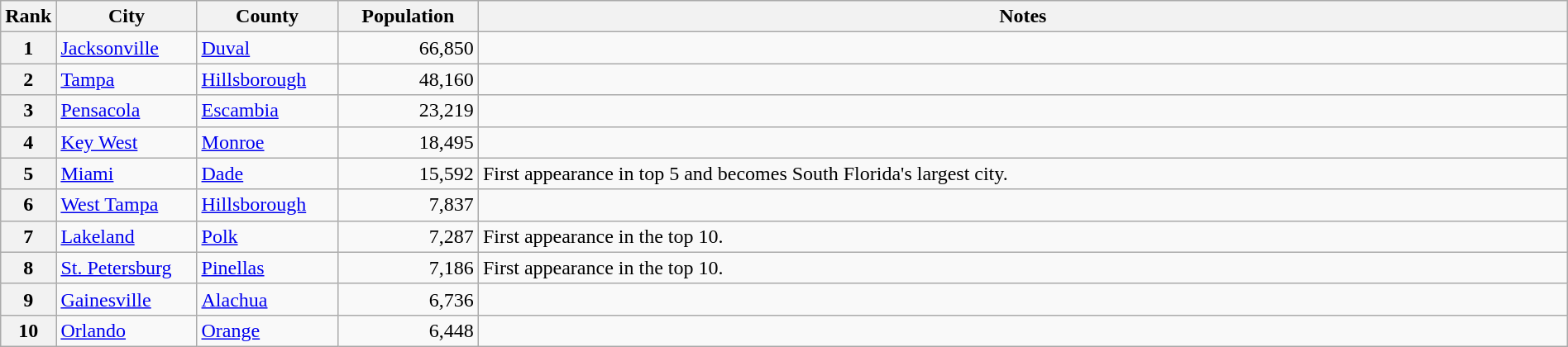<table class="wikitable plainrowheaders" style="width:100%">
<tr>
<th scope="col" style="width:3%;">Rank</th>
<th scope="col" style="width:9%;">City</th>
<th scope="col" style="width:9%;">County</th>
<th scope="col" style="width:9%;">Population</th>
<th scope="col" style="width:70%;">Notes</th>
</tr>
<tr>
<th scope="row">1</th>
<td><a href='#'>Jacksonville</a></td>
<td><a href='#'>Duval</a></td>
<td align="right">66,850</td>
<td></td>
</tr>
<tr>
<th scope="row">2</th>
<td><a href='#'>Tampa</a></td>
<td><a href='#'>Hillsborough</a></td>
<td align="right">48,160</td>
<td></td>
</tr>
<tr>
<th scope="row">3</th>
<td><a href='#'>Pensacola</a></td>
<td><a href='#'>Escambia</a></td>
<td align="right">23,219</td>
<td></td>
</tr>
<tr>
<th scope="row">4</th>
<td><a href='#'>Key West</a></td>
<td><a href='#'>Monroe</a></td>
<td align="right">18,495</td>
<td></td>
</tr>
<tr>
<th scope="row">5</th>
<td><a href='#'>Miami</a></td>
<td><a href='#'>Dade</a></td>
<td align="right">15,592</td>
<td>First appearance in top 5 and becomes South Florida's largest city.</td>
</tr>
<tr>
<th scope="row">6</th>
<td><a href='#'>West Tampa</a></td>
<td><a href='#'>Hillsborough</a></td>
<td align="right">7,837</td>
<td></td>
</tr>
<tr>
<th scope="row">7</th>
<td><a href='#'>Lakeland</a></td>
<td><a href='#'>Polk</a></td>
<td align="right">7,287</td>
<td>First appearance in the top 10.</td>
</tr>
<tr>
<th scope="row">8</th>
<td><a href='#'>St. Petersburg</a></td>
<td><a href='#'>Pinellas</a></td>
<td align="right">7,186</td>
<td>First appearance in the top 10.</td>
</tr>
<tr>
<th scope="row">9</th>
<td><a href='#'>Gainesville</a></td>
<td><a href='#'>Alachua</a></td>
<td align="right">6,736</td>
<td></td>
</tr>
<tr>
<th scope="row">10</th>
<td><a href='#'>Orlando</a></td>
<td><a href='#'>Orange</a></td>
<td align="right">6,448</td>
<td></td>
</tr>
</table>
